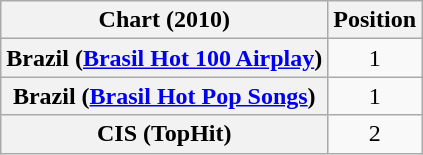<table class="wikitable sortable plainrowheaders">
<tr>
<th scope="col">Chart (2010)</th>
<th scope="col">Position</th>
</tr>
<tr>
<th scope="row">Brazil (<a href='#'>Brasil Hot 100 Airplay</a>)</th>
<td style="text-align:center;">1</td>
</tr>
<tr>
<th scope="row">Brazil (<a href='#'>Brasil Hot Pop Songs</a>)</th>
<td style="text-align:center;">1</td>
</tr>
<tr>
<th scope="row">CIS (TopHit)</th>
<td style="text-align:center;">2</td>
</tr>
</table>
